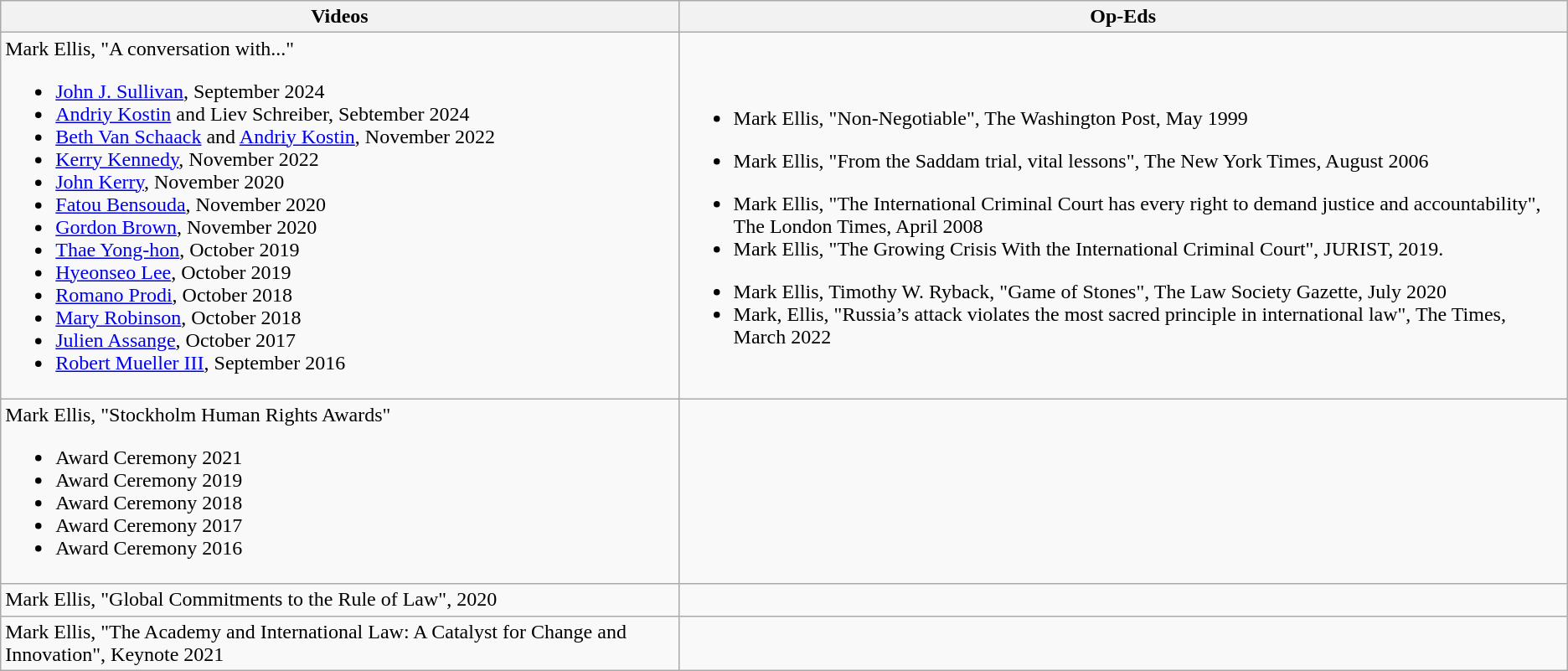<table class="wikitable mw-collapsible">
<tr>
<th>Videos</th>
<th>Op-Eds</th>
</tr>
<tr>
<td>Mark Ellis, "A conversation with..."<br><ul><li><a href='#'>John J. Sullivan</a>, September 2024</li><li><a href='#'>Andriy Kostin</a> and Liev Schreiber, Sebtember 2024</li><li><a href='#'>Beth Van Schaack</a> and <a href='#'>Andriy Kostin</a>, November 2022</li><li><a href='#'>Kerry Kennedy</a>, November 2022</li><li><a href='#'>John Kerry</a>, November 2020</li><li><a href='#'>Fatou Bensouda</a>, November 2020</li><li><a href='#'>Gordon Brown</a>, November 2020</li><li><a href='#'>Thae Yong-hon</a>, October 2019</li><li><a href='#'>Hyeonseo Lee</a>, October 2019</li><li><a href='#'>Romano Prodi</a>, October 2018</li><li><a href='#'>Mary Robinson</a>, October 2018</li><li><a href='#'>Julien Assange</a>, October 2017</li><li><a href='#'>Robert Mueller III</a>, September 2016</li></ul></td>
<td><br><ul><li>Mark Ellis, "Non-Negotiable", The Washington Post, May 1999</li></ul><ul><li>Mark Ellis, "From the Saddam trial, vital lessons", The New York Times, August 2006</li></ul><ul><li>Mark Ellis, "The International Criminal Court has every right to demand justice and accountability", The London Times, April 2008</li><li>Mark Ellis, "The Growing Crisis With the International Criminal Court", JURIST, 2019.</li></ul><ul><li>Mark Ellis, Timothy W. Ryback, "Game of Stones", The Law Society Gazette, July 2020</li><li>Mark, Ellis, "Russia’s attack violates the most sacred principle in international law", The Times, March 2022</li></ul></td>
</tr>
<tr>
<td>Mark Ellis, "Stockholm Human Rights Awards"<br><ul><li>Award Ceremony 2021</li><li>Award Ceremony 2019</li><li>Award Ceremony 2018</li><li>Award Ceremony 2017</li><li>Award Ceremony 2016</li></ul></td>
<td></td>
</tr>
<tr>
<td>Mark Ellis, "Global Commitments to the Rule of Law", 2020</td>
<td></td>
</tr>
<tr>
<td>Mark Ellis, "The Academy and International Law: A Catalyst for Change and Innovation", Keynote 2021</td>
<td></td>
</tr>
</table>
